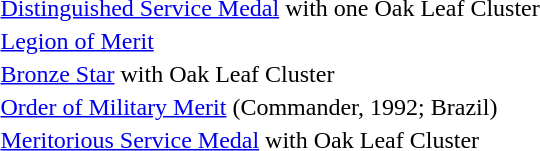<table>
<tr>
<td></td>
<td><a href='#'>Distinguished Service Medal</a> with one Oak Leaf Cluster</td>
</tr>
<tr>
<td></td>
<td><a href='#'>Legion of Merit</a></td>
</tr>
<tr>
<td></td>
<td><a href='#'>Bronze Star</a> with Oak Leaf Cluster</td>
</tr>
<tr>
<td></td>
<td><a href='#'>Order of Military Merit</a> (Commander, 1992; Brazil)</td>
</tr>
<tr>
<td></td>
<td><a href='#'>Meritorious Service Medal</a> with Oak Leaf Cluster</td>
</tr>
</table>
